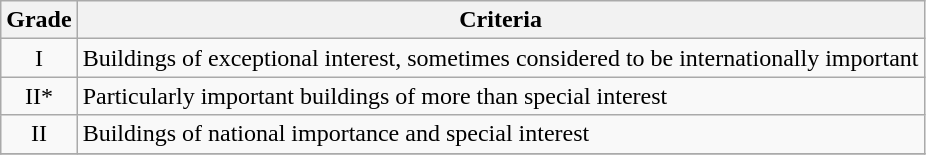<table class="wikitable" border="1">
<tr>
<th>Grade</th>
<th>Criteria</th>
</tr>
<tr>
<td align="center" >I</td>
<td>Buildings of exceptional interest, sometimes considered to be internationally important</td>
</tr>
<tr>
<td align="center" >II*</td>
<td>Particularly important buildings of more than special interest</td>
</tr>
<tr>
<td align="center" >II</td>
<td>Buildings of national importance and special interest</td>
</tr>
<tr>
</tr>
</table>
